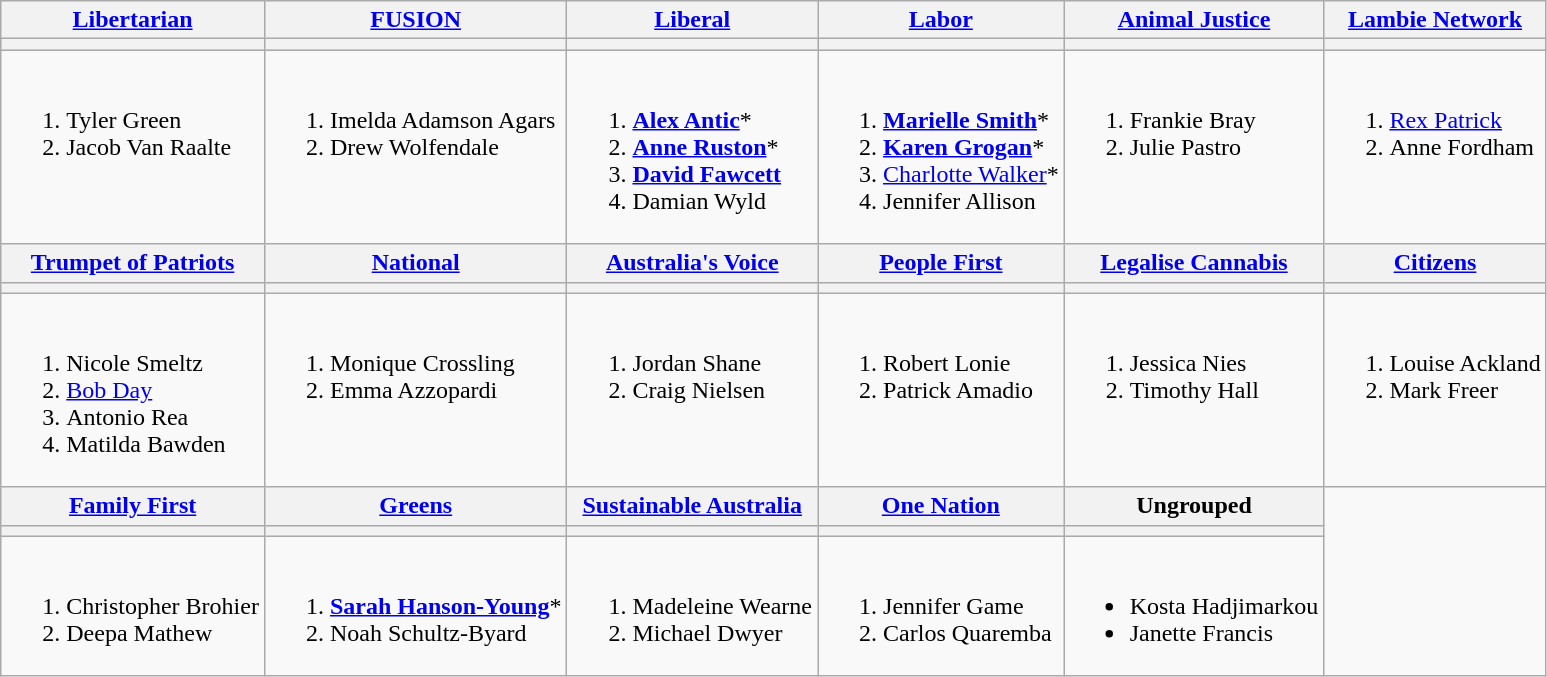<table class=wikitable>
<tr>
<th><a href='#'>Libertarian</a></th>
<th><a href='#'>FUSION</a></th>
<th><a href='#'>Liberal</a></th>
<th><a href='#'>Labor</a></th>
<th><a href='#'>Animal Justice</a></th>
<th><a href='#'>Lambie Network</a></th>
</tr>
<tr style=background:#ccc>
<th></th>
<th></th>
<th></th>
<th></th>
<th></th>
<th></th>
</tr>
<tr>
<td valign=top><br><ol>
<li> Tyler Green
<li> Jacob Van Raalte
</ol></td>
<td valign=top><br><ol>
<li> Imelda Adamson Agars
<li> Drew Wolfendale
</ol></td>
<td><br><ol>
<li> <strong><a href='#'>Alex Antic</a></strong>*
<li> <strong><a href='#'>Anne Ruston</a></strong>*
<li> <strong><a href='#'>David Fawcett</a></strong>
<li> Damian Wyld
</ol></td>
<td><br><ol>
<li> <strong><a href='#'>Marielle Smith</a></strong>*
<li> <strong><a href='#'>Karen Grogan</a></strong>*
<li> <a href='#'>Charlotte Walker</a>*
<li> Jennifer Allison
</ol></td>
<td valign=top><br><ol>
<li> Frankie Bray
<li> Julie Pastro
</ol></td>
<td valign=top><br><ol>
<li> <a href='#'>Rex Patrick</a>
<li> Anne Fordham
</ol></td>
</tr>
<tr>
<th><a href='#'>Trumpet of Patriots</a></th>
<th><a href='#'>National</a></th>
<th><a href='#'>Australia's Voice</a></th>
<th><a href='#'>People First</a></th>
<th><a href='#'>Legalise Cannabis</a></th>
<th><a href='#'>Citizens</a></th>
</tr>
<tr>
<th></th>
<th></th>
<th></th>
<th></th>
<th></th>
<th></th>
</tr>
<tr>
<td valign=top><br><ol>
<li> Nicole Smeltz
<li> <a href='#'>Bob Day</a>
<li> Antonio Rea
<li> Matilda Bawden
</ol></td>
<td valign=top><br><ol>
<li> Monique Crossling
<li> Emma Azzopardi
</ol></td>
<td valign=top><br><ol>
<li> Jordan Shane
<li> Craig Nielsen
</ol></td>
<td valign=top><br><ol>
<li> Robert Lonie
<li> Patrick Amadio
</ol></td>
<td valign=top><br><ol>
<li> Jessica Nies
<li> Timothy Hall
</ol></td>
<td valign=top><br><ol>
<li> Louise Ackland
<li> Mark Freer
</ol></td>
</tr>
<tr>
<th><a href='#'>Family First</a></th>
<th><a href='#'>Greens</a></th>
<th><a href='#'>Sustainable Australia</a></th>
<th><a href='#'>One Nation</a></th>
<th>Ungrouped</th>
</tr>
<tr>
<th></th>
<th></th>
<th></th>
<th></th>
<th></th>
</tr>
<tr>
<td valign=top><br><ol>
<li> Christopher Brohier
<li> Deepa Mathew
</ol></td>
<td><br><ol>
<li> <strong><a href='#'>Sarah Hanson-Young</a></strong>*
<li> Noah Schultz-Byard
</ol></td>
<td valign=top><br><ol>
<li> Madeleine Wearne
<li> Michael Dwyer
</ol></td>
<td valign=top><br><ol>
<li> Jennifer Game
<li> Carlos Quaremba
</ol></td>
<td valign=top><br><ul>
<li> Kosta Hadjimarkou
<li> Janette Francis
</ul></td>
</tr>
</table>
